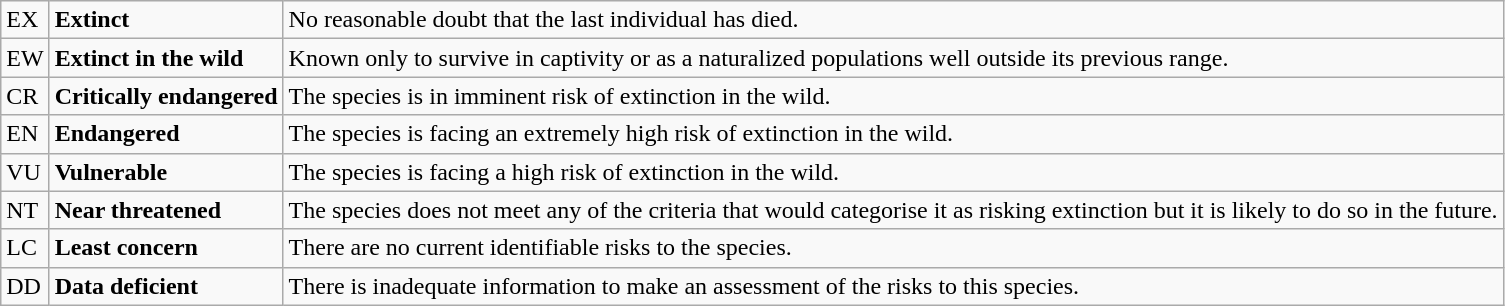<table class="wikitable" style="text-align:left">
<tr>
<td>EX</td>
<td><strong>Extinct</strong></td>
<td>No reasonable doubt that the last individual has died.</td>
</tr>
<tr>
<td>EW</td>
<td><strong>Extinct in the wild</strong></td>
<td>Known only to survive in captivity or as a naturalized populations well outside its previous range.</td>
</tr>
<tr>
<td>CR</td>
<td><strong>Critically endangered</strong></td>
<td>The species is in imminent risk of extinction in the wild.</td>
</tr>
<tr>
<td>EN</td>
<td><strong>Endangered</strong></td>
<td>The species is facing an extremely high risk of extinction in the wild.</td>
</tr>
<tr>
<td>VU</td>
<td><strong>Vulnerable</strong></td>
<td>The species is facing a high risk of extinction in the wild.</td>
</tr>
<tr>
<td>NT</td>
<td><strong>Near threatened</strong></td>
<td>The species does not meet any of the criteria that would categorise it as risking extinction but it is likely to do so in the future.</td>
</tr>
<tr>
<td>LC</td>
<td><strong>Least concern</strong></td>
<td>There are no current identifiable risks to the species.</td>
</tr>
<tr>
<td>DD</td>
<td><strong>Data deficient</strong></td>
<td>There is inadequate information to make an assessment of the risks to this species.</td>
</tr>
</table>
